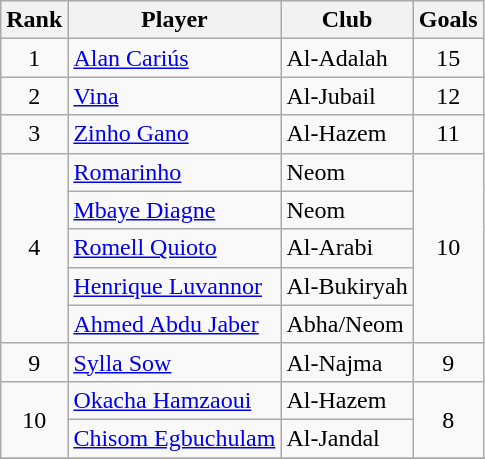<table class="wikitable" style="text-align:center">
<tr>
<th>Rank</th>
<th>Player</th>
<th>Club</th>
<th>Goals</th>
</tr>
<tr>
<td>1</td>
<td align="left"> <a href='#'>Alan Cariús</a></td>
<td align="left">Al-Adalah</td>
<td>15</td>
</tr>
<tr>
<td>2</td>
<td align="left"> <a href='#'>Vina</a></td>
<td align="left">Al-Jubail</td>
<td>12</td>
</tr>
<tr>
<td>3</td>
<td align="left"> <a href='#'>Zinho Gano</a></td>
<td align="left">Al-Hazem</td>
<td>11</td>
</tr>
<tr>
<td rowspan=5>4</td>
<td align="left"> <a href='#'>Romarinho</a></td>
<td align="left">Neom</td>
<td rowspan=5>10</td>
</tr>
<tr>
<td align="left"> <a href='#'>Mbaye Diagne</a></td>
<td align="left">Neom</td>
</tr>
<tr>
<td align="left"> <a href='#'>Romell Quioto</a></td>
<td align="left">Al-Arabi</td>
</tr>
<tr>
<td align="left"> <a href='#'>Henrique Luvannor</a></td>
<td align="left">Al-Bukiryah</td>
</tr>
<tr>
<td align="left"> <a href='#'>Ahmed Abdu Jaber</a></td>
<td align="left">Abha/Neom</td>
</tr>
<tr>
<td>9</td>
<td align="left"> <a href='#'>Sylla Sow</a></td>
<td align="left">Al-Najma</td>
<td>9</td>
</tr>
<tr>
<td rowspan=2>10</td>
<td align="left"> <a href='#'>Okacha Hamzaoui</a></td>
<td align="left">Al-Hazem</td>
<td rowspan=2>8</td>
</tr>
<tr>
<td align="left"> <a href='#'>Chisom Egbuchulam</a></td>
<td align="left">Al-Jandal</td>
</tr>
<tr>
</tr>
<tr>
</tr>
</table>
